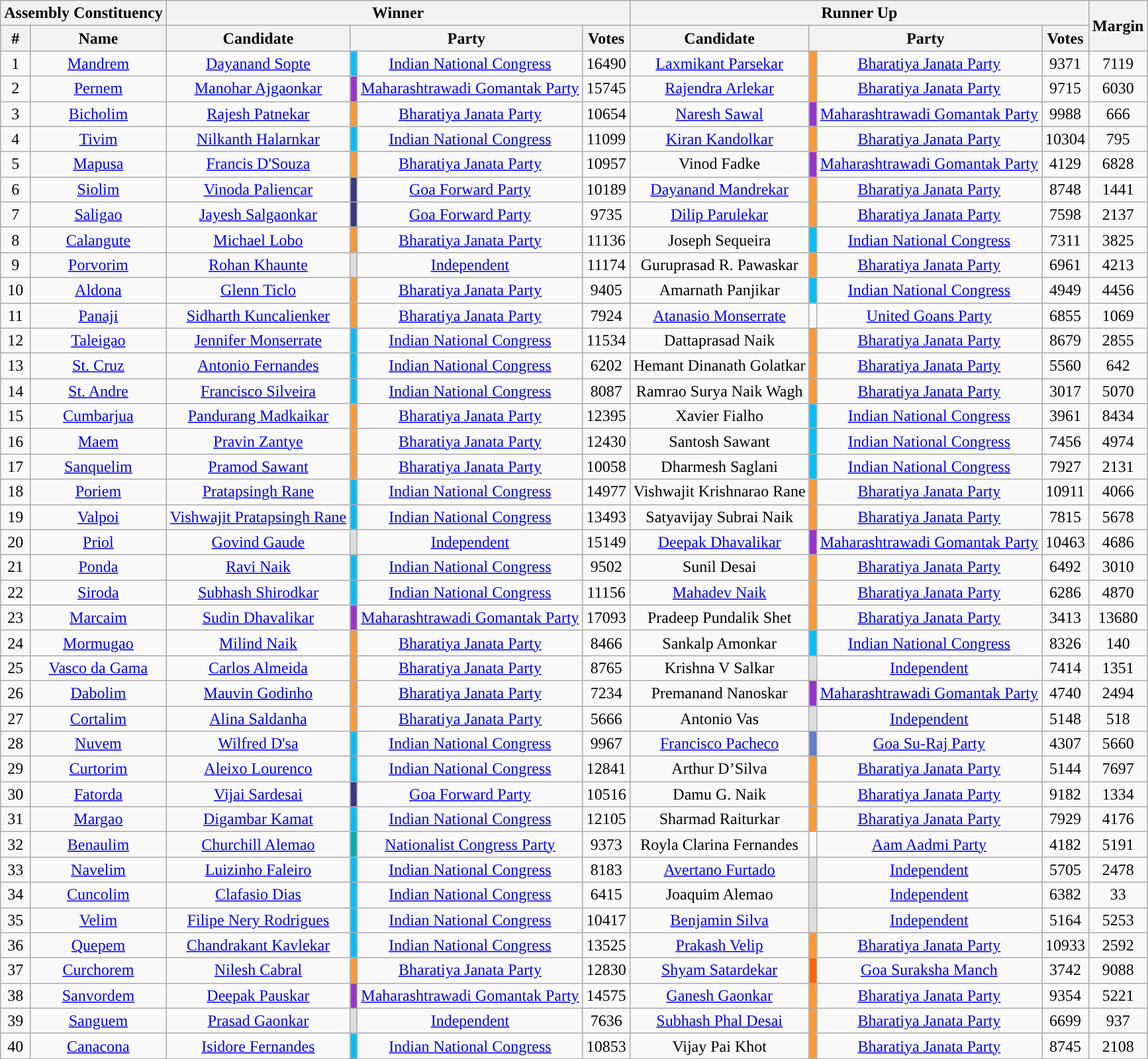<table class="wikitable sortable" style="text-align:center;">
<tr>
<th colspan="2">Assembly Constituency</th>
<th colspan="4">Winner</th>
<th colspan="4">Runner Up</th>
<th rowspan="2">Margin</th>
</tr>
<tr>
<th>#</th>
<th>Name</th>
<th>Candidate</th>
<th colspan="2">Party</th>
<th>Votes</th>
<th>Candidate</th>
<th colspan="2">Party</th>
<th>Votes</th>
</tr>
<tr>
<td>1</td>
<td><a href='#'>Mandrem</a></td>
<td><a href='#'>Dayanand Sopte</a></td>
<td bgcolor=#00BFFF></td>
<td><a href='#'>Indian National Congress</a></td>
<td>16490</td>
<td><a href='#'>Laxmikant Parsekar</a></td>
<td bgcolor=#FF9933></td>
<td><a href='#'>Bharatiya Janata Party</a></td>
<td>9371</td>
<td>7119</td>
</tr>
<tr>
<td>2</td>
<td><a href='#'>Pernem</a></td>
<td><a href='#'>Manohar Ajgaonkar</a></td>
<td bgcolor=#9933CC></td>
<td><a href='#'>Maharashtrawadi Gomantak Party</a></td>
<td>15745</td>
<td><a href='#'>Rajendra Arlekar</a></td>
<td bgcolor=#FF9933></td>
<td><a href='#'>Bharatiya Janata Party</a></td>
<td>9715</td>
<td>6030</td>
</tr>
<tr>
<td>3</td>
<td><a href='#'>Bicholim</a></td>
<td><a href='#'>Rajesh Patnekar</a></td>
<td bgcolor=#FF9933></td>
<td><a href='#'>Bharatiya Janata Party</a></td>
<td>10654</td>
<td><a href='#'>Naresh Sawal</a></td>
<td bgcolor=#9933CC></td>
<td><a href='#'>Maharashtrawadi Gomantak Party</a></td>
<td>9988</td>
<td>666</td>
</tr>
<tr>
<td>4</td>
<td><a href='#'>Tivim</a></td>
<td><a href='#'>Nilkanth Halarnkar</a></td>
<td bgcolor=#00BFFF></td>
<td><a href='#'>Indian National Congress</a></td>
<td>11099</td>
<td><a href='#'>Kiran Kandolkar</a></td>
<td bgcolor=#FF9933></td>
<td><a href='#'>Bharatiya Janata Party</a></td>
<td>10304</td>
<td>795</td>
</tr>
<tr>
<td>5</td>
<td><a href='#'>Mapusa</a></td>
<td><a href='#'>Francis D'Souza</a></td>
<td bgcolor=#FF9933></td>
<td><a href='#'>Bharatiya Janata Party</a></td>
<td>10957</td>
<td>Vinod Fadke</td>
<td bgcolor=#9933CC></td>
<td><a href='#'>Maharashtrawadi Gomantak Party</a></td>
<td>4129</td>
<td>6828</td>
</tr>
<tr>
<td>6</td>
<td><a href='#'>Siolim</a></td>
<td><a href='#'>Vinoda Paliencar</a></td>
<td bgcolor=#353982></td>
<td><a href='#'>Goa Forward Party</a></td>
<td>10189</td>
<td><a href='#'>Dayanand Mandrekar</a></td>
<td bgcolor=#FF9933></td>
<td><a href='#'>Bharatiya Janata Party</a></td>
<td>8748</td>
<td>1441</td>
</tr>
<tr>
<td>7</td>
<td><a href='#'>Saligao</a></td>
<td><a href='#'>Jayesh Salgaonkar</a></td>
<td bgcolor=#353982></td>
<td><a href='#'>Goa Forward Party</a></td>
<td>9735</td>
<td><a href='#'>Dilip Parulekar</a></td>
<td bgcolor=#FF9933></td>
<td><a href='#'>Bharatiya Janata Party</a></td>
<td>7598</td>
<td>2137</td>
</tr>
<tr>
<td>8</td>
<td><a href='#'>Calangute</a></td>
<td><a href='#'>Michael Lobo</a></td>
<td bgcolor=#FF9933></td>
<td><a href='#'>Bharatiya Janata Party</a></td>
<td>11136</td>
<td>Joseph Sequeira</td>
<td bgcolor=#00BFFF></td>
<td><a href='#'>Indian National Congress</a></td>
<td>7311</td>
<td>3825</td>
</tr>
<tr>
<td>9</td>
<td><a href='#'>Porvorim</a></td>
<td><a href='#'>Rohan Khaunte</a></td>
<td bgcolor=#DDDDDD></td>
<td><a href='#'>Independent</a></td>
<td>11174</td>
<td>Guruprasad R. Pawaskar</td>
<td bgcolor=#FF9933></td>
<td><a href='#'>Bharatiya Janata Party</a></td>
<td>6961</td>
<td>4213</td>
</tr>
<tr>
<td>10</td>
<td><a href='#'>Aldona</a></td>
<td><a href='#'>Glenn Ticlo</a></td>
<td bgcolor=#FF9933></td>
<td><a href='#'>Bharatiya Janata Party</a></td>
<td>9405</td>
<td>Amarnath Panjikar</td>
<td bgcolor=#00BFFF></td>
<td><a href='#'>Indian National Congress</a></td>
<td>4949</td>
<td>4456</td>
</tr>
<tr>
<td>11</td>
<td><a href='#'>Panaji</a></td>
<td><a href='#'>Sidharth Kuncalienker</a></td>
<td bgcolor=#FF9933></td>
<td><a href='#'>Bharatiya Janata Party</a></td>
<td>7924</td>
<td><a href='#'>Atanasio Monserrate</a></td>
<td style="color:inherit;background-color:"></td>
<td><a href='#'>United Goans Party</a></td>
<td>6855</td>
<td>1069</td>
</tr>
<tr>
<td>12</td>
<td><a href='#'>Taleigao</a></td>
<td><a href='#'>Jennifer Monserrate</a></td>
<td bgcolor=#00BFFF></td>
<td><a href='#'>Indian National Congress</a></td>
<td>11534</td>
<td>Dattaprasad Naik</td>
<td bgcolor=#FF9933></td>
<td><a href='#'>Bharatiya Janata Party</a></td>
<td>8679</td>
<td>2855</td>
</tr>
<tr>
<td>13</td>
<td><a href='#'>St. Cruz</a></td>
<td><a href='#'>Antonio Fernandes</a></td>
<td bgcolor=#00BFFF></td>
<td><a href='#'>Indian National Congress</a></td>
<td>6202</td>
<td>Hemant Dinanath Golatkar</td>
<td bgcolor=#FF9933></td>
<td><a href='#'>Bharatiya Janata Party</a></td>
<td>5560</td>
<td>642</td>
</tr>
<tr>
<td>14</td>
<td><a href='#'>St. Andre</a></td>
<td><a href='#'>Francisco Silveira</a></td>
<td bgcolor=#00BFFF></td>
<td><a href='#'>Indian National Congress</a></td>
<td>8087</td>
<td>Ramrao Surya Naik Wagh</td>
<td bgcolor=#FF9933></td>
<td><a href='#'>Bharatiya Janata Party</a></td>
<td>3017</td>
<td>5070</td>
</tr>
<tr>
<td>15</td>
<td><a href='#'>Cumbarjua</a></td>
<td><a href='#'>Pandurang Madkaikar</a></td>
<td bgcolor=#FF9933></td>
<td><a href='#'>Bharatiya Janata Party</a></td>
<td>12395</td>
<td>Xavier Fialho</td>
<td bgcolor=#00BFFF></td>
<td><a href='#'>Indian National Congress</a></td>
<td>3961</td>
<td>8434</td>
</tr>
<tr>
<td>16</td>
<td><a href='#'>Maem</a></td>
<td><a href='#'>Pravin Zantye</a></td>
<td bgcolor=#FF9933></td>
<td><a href='#'>Bharatiya Janata Party</a></td>
<td>12430</td>
<td>Santosh Sawant</td>
<td bgcolor=#00BFFF></td>
<td><a href='#'>Indian National Congress</a></td>
<td>7456</td>
<td>4974</td>
</tr>
<tr>
<td>17</td>
<td><a href='#'>Sanquelim</a></td>
<td><a href='#'>Pramod Sawant</a></td>
<td bgcolor=#FF9933></td>
<td><a href='#'>Bharatiya Janata Party</a></td>
<td>10058</td>
<td>Dharmesh Saglani</td>
<td bgcolor=#00BFFF></td>
<td><a href='#'>Indian National Congress</a></td>
<td>7927</td>
<td>2131</td>
</tr>
<tr>
<td>18</td>
<td><a href='#'>Poriem</a></td>
<td><a href='#'>Pratapsingh Rane</a></td>
<td bgcolor=#00BFFF></td>
<td><a href='#'>Indian National Congress</a></td>
<td>14977</td>
<td>Vishwajit Krishnarao Rane</td>
<td bgcolor=#FF9933></td>
<td><a href='#'>Bharatiya Janata Party</a></td>
<td>10911</td>
<td>4066</td>
</tr>
<tr>
<td>19</td>
<td><a href='#'>Valpoi</a></td>
<td><a href='#'>Vishwajit Pratapsingh Rane</a></td>
<td bgcolor=#00BFFF></td>
<td><a href='#'>Indian National Congress</a></td>
<td>13493</td>
<td>Satyavijay Subrai Naik</td>
<td bgcolor=#FF9933></td>
<td><a href='#'>Bharatiya Janata Party</a></td>
<td>7815</td>
<td>5678</td>
</tr>
<tr>
<td>20</td>
<td><a href='#'>Priol</a></td>
<td><a href='#'>Govind Gaude</a></td>
<td bgcolor=#DDDDDD></td>
<td><a href='#'>Independent</a></td>
<td>15149</td>
<td><a href='#'>Deepak Dhavalikar</a></td>
<td bgcolor=#9933CC></td>
<td><a href='#'>Maharashtrawadi Gomantak Party</a></td>
<td>10463</td>
<td>4686</td>
</tr>
<tr>
<td>21</td>
<td><a href='#'>Ponda</a></td>
<td><a href='#'>Ravi Naik</a></td>
<td bgcolor=#00BFFF></td>
<td><a href='#'>Indian National Congress</a></td>
<td>9502</td>
<td>Sunil Desai</td>
<td bgcolor=#FF9933></td>
<td><a href='#'>Bharatiya Janata Party</a></td>
<td>6492</td>
<td>3010</td>
</tr>
<tr>
<td>22</td>
<td><a href='#'>Siroda</a></td>
<td><a href='#'>Subhash Shirodkar</a></td>
<td bgcolor=#00BFFF></td>
<td><a href='#'>Indian National Congress</a></td>
<td>11156</td>
<td><a href='#'>Mahadev Naik</a></td>
<td bgcolor=#FF9933></td>
<td><a href='#'>Bharatiya Janata Party</a></td>
<td>6286</td>
<td>4870</td>
</tr>
<tr>
<td>23</td>
<td><a href='#'>Marcaim</a></td>
<td><a href='#'>Sudin Dhavalikar</a></td>
<td bgcolor=#9933CC></td>
<td><a href='#'>Maharashtrawadi Gomantak Party</a></td>
<td>17093</td>
<td>Pradeep Pundalik Shet</td>
<td bgcolor=#FF9933></td>
<td><a href='#'>Bharatiya Janata Party</a></td>
<td>3413</td>
<td>13680</td>
</tr>
<tr>
<td>24</td>
<td><a href='#'>Mormugao</a></td>
<td><a href='#'>Milind Naik</a></td>
<td bgcolor=#FF9933></td>
<td><a href='#'>Bharatiya Janata Party</a></td>
<td>8466</td>
<td>Sankalp Amonkar</td>
<td bgcolor=#00BFFF></td>
<td><a href='#'>Indian National Congress</a></td>
<td>8326</td>
<td>140</td>
</tr>
<tr>
<td>25</td>
<td><a href='#'>Vasco da Gama</a></td>
<td><a href='#'>Carlos Almeida</a></td>
<td bgcolor=#FF9933></td>
<td><a href='#'>Bharatiya Janata Party</a></td>
<td>8765</td>
<td>Krishna V Salkar</td>
<td bgcolor=#DDDDDD></td>
<td><a href='#'>Independent</a></td>
<td>7414</td>
<td>1351</td>
</tr>
<tr>
<td>26</td>
<td><a href='#'>Dabolim</a></td>
<td><a href='#'>Mauvin Godinho</a></td>
<td bgcolor=#FF9933></td>
<td><a href='#'>Bharatiya Janata Party</a></td>
<td>7234</td>
<td>Premanand Nanoskar</td>
<td bgcolor=#9933CC></td>
<td><a href='#'>Maharashtrawadi Gomantak Party</a></td>
<td>4740</td>
<td>2494</td>
</tr>
<tr>
<td>27</td>
<td><a href='#'>Cortalim</a></td>
<td><a href='#'>Alina Saldanha</a></td>
<td bgcolor=#FF9933></td>
<td><a href='#'>Bharatiya Janata Party</a></td>
<td>5666</td>
<td>Antonio Vas</td>
<td bgcolor=#DDDDDD></td>
<td><a href='#'>Independent</a></td>
<td>5148</td>
<td>518</td>
</tr>
<tr>
<td>28</td>
<td><a href='#'>Nuvem</a></td>
<td><a href='#'>Wilfred D'sa</a></td>
<td bgcolor=#00BFFF></td>
<td><a href='#'>Indian National Congress</a></td>
<td>9967</td>
<td><a href='#'>Francisco Pacheco</a></td>
<td bgcolor=#627ECD></td>
<td><a href='#'>Goa Su-Raj Party</a></td>
<td>4307</td>
<td>5660</td>
</tr>
<tr>
<td>29</td>
<td><a href='#'>Curtorim</a></td>
<td><a href='#'>Aleixo Lourenco</a></td>
<td bgcolor=#00BFFF></td>
<td><a href='#'>Indian National Congress</a></td>
<td>12841</td>
<td>Arthur D’Silva</td>
<td bgcolor=#FF9933></td>
<td><a href='#'>Bharatiya Janata Party</a></td>
<td>5144</td>
<td>7697</td>
</tr>
<tr>
<td>30</td>
<td><a href='#'>Fatorda</a></td>
<td><a href='#'>Vijai Sardesai</a></td>
<td bgcolor=#353982></td>
<td><a href='#'>Goa Forward Party</a></td>
<td>10516</td>
<td>Damu G. Naik</td>
<td bgcolor=#FF9933></td>
<td><a href='#'>Bharatiya Janata Party</a></td>
<td>9182</td>
<td>1334</td>
</tr>
<tr>
<td>31</td>
<td><a href='#'>Margao</a></td>
<td><a href='#'>Digambar Kamat</a></td>
<td bgcolor=#00BFFF></td>
<td><a href='#'>Indian National Congress</a></td>
<td>12105</td>
<td>Sharmad Raiturkar</td>
<td bgcolor=#FF9933></td>
<td><a href='#'>Bharatiya Janata Party</a></td>
<td>7929</td>
<td>4176</td>
</tr>
<tr>
<td>32</td>
<td><a href='#'>Benaulim</a></td>
<td><a href='#'>Churchill Alemao</a></td>
<td bgcolor=#00B2B2></td>
<td><a href='#'>Nationalist Congress Party</a></td>
<td>9373</td>
<td>Royla Clarina Fernandes</td>
<td bgcolor=></td>
<td><a href='#'>Aam Aadmi Party</a></td>
<td>4182</td>
<td>5191</td>
</tr>
<tr>
<td>33</td>
<td><a href='#'>Navelim</a></td>
<td><a href='#'>Luizinho Faleiro</a></td>
<td bgcolor=#00BFFF></td>
<td><a href='#'>Indian National Congress</a></td>
<td>8183</td>
<td><a href='#'>Avertano Furtado</a></td>
<td bgcolor=#DDDDDD></td>
<td><a href='#'>Independent</a></td>
<td>5705</td>
<td>2478</td>
</tr>
<tr>
<td>34</td>
<td><a href='#'>Cuncolim</a></td>
<td><a href='#'>Clafasio Dias</a></td>
<td bgcolor=#00BFFF></td>
<td><a href='#'>Indian National Congress</a></td>
<td>6415</td>
<td>Joaquim Alemao</td>
<td bgcolor=#DDDDDD></td>
<td><a href='#'>Independent</a></td>
<td>6382</td>
<td>33</td>
</tr>
<tr>
<td>35</td>
<td><a href='#'>Velim</a></td>
<td><a href='#'>Filipe Nery Rodrigues</a></td>
<td bgcolor=#00BFFF></td>
<td><a href='#'>Indian National Congress</a></td>
<td>10417</td>
<td><a href='#'>Benjamin Silva</a></td>
<td bgcolor=#DDDDDD></td>
<td><a href='#'>Independent</a></td>
<td>5164</td>
<td>5253</td>
</tr>
<tr>
<td>36</td>
<td><a href='#'>Quepem</a></td>
<td><a href='#'>Chandrakant Kavlekar</a></td>
<td bgcolor=#00BFFF></td>
<td><a href='#'>Indian National Congress</a></td>
<td>13525</td>
<td><a href='#'>Prakash Velip</a></td>
<td bgcolor=#FF9933></td>
<td><a href='#'>Bharatiya Janata Party</a></td>
<td>10933</td>
<td>2592</td>
</tr>
<tr>
<td>37</td>
<td><a href='#'>Curchorem</a></td>
<td><a href='#'>Nilesh Cabral</a></td>
<td bgcolor=#FF9933></td>
<td><a href='#'>Bharatiya Janata Party</a></td>
<td>12830</td>
<td><a href='#'>Shyam Satardekar</a></td>
<td bgcolor=#FF6600></td>
<td><a href='#'>Goa Suraksha Manch</a></td>
<td>3742</td>
<td>9088</td>
</tr>
<tr>
<td>38</td>
<td><a href='#'>Sanvordem</a></td>
<td><a href='#'>Deepak Pauskar</a></td>
<td bgcolor=#9933CC></td>
<td><a href='#'>Maharashtrawadi Gomantak Party</a></td>
<td>14575</td>
<td><a href='#'>Ganesh Gaonkar</a></td>
<td bgcolor=#FF9933></td>
<td><a href='#'>Bharatiya Janata Party</a></td>
<td>9354</td>
<td>5221</td>
</tr>
<tr>
<td>39</td>
<td><a href='#'>Sanguem</a></td>
<td><a href='#'>Prasad Gaonkar</a></td>
<td bgcolor=#DDDDDD></td>
<td><a href='#'>Independent</a></td>
<td>7636</td>
<td><a href='#'>Subhash Phal Desai</a></td>
<td bgcolor=#FF9933></td>
<td><a href='#'>Bharatiya Janata Party</a></td>
<td>6699</td>
<td>937</td>
</tr>
<tr>
<td>40</td>
<td><a href='#'>Canacona</a></td>
<td><a href='#'>Isidore Fernandes</a></td>
<td bgcolor=#00BFFF></td>
<td><a href='#'>Indian National Congress</a></td>
<td>10853</td>
<td>Vijay Pai Khot</td>
<td bgcolor=#FF9933></td>
<td><a href='#'>Bharatiya Janata Party</a></td>
<td>8745</td>
<td>2108</td>
</tr>
</table>
